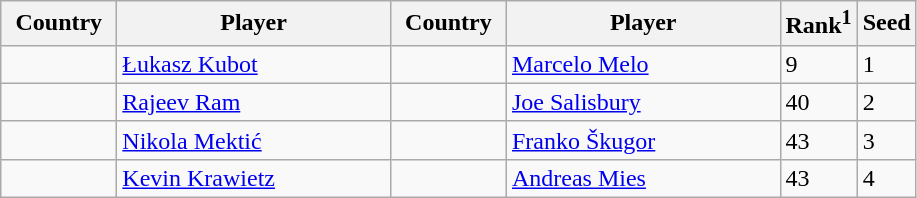<table class="sortable wikitable">
<tr>
<th width="70">Country</th>
<th width="175">Player</th>
<th width="70">Country</th>
<th width="175">Player</th>
<th>Rank<sup>1</sup></th>
<th>Seed</th>
</tr>
<tr>
<td></td>
<td><a href='#'>Łukasz Kubot</a></td>
<td></td>
<td><a href='#'>Marcelo Melo</a></td>
<td>9</td>
<td>1</td>
</tr>
<tr>
<td></td>
<td><a href='#'>Rajeev Ram</a></td>
<td></td>
<td><a href='#'>Joe Salisbury</a></td>
<td>40</td>
<td>2</td>
</tr>
<tr>
<td></td>
<td><a href='#'>Nikola Mektić</a></td>
<td></td>
<td><a href='#'>Franko Škugor</a></td>
<td>43</td>
<td>3</td>
</tr>
<tr>
<td></td>
<td><a href='#'>Kevin Krawietz</a></td>
<td></td>
<td><a href='#'>Andreas Mies</a></td>
<td>43</td>
<td>4</td>
</tr>
</table>
